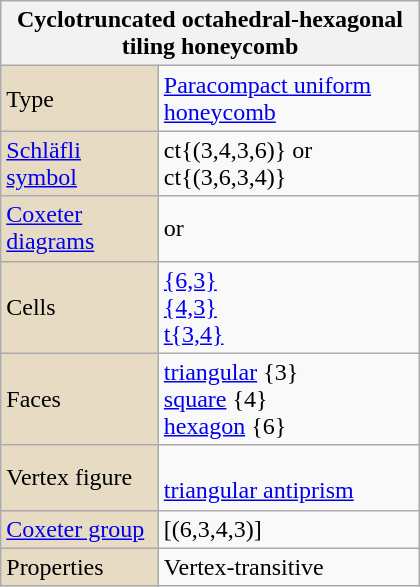<table class="wikitable" align="right" style="margin-left:10px" width="280">
<tr>
<th bgcolor=#e7dcc3 colspan=2>Cyclotruncated octahedral-hexagonal tiling  honeycomb</th>
</tr>
<tr>
<td bgcolor=#e7dcc3>Type</td>
<td><a href='#'>Paracompact uniform honeycomb</a></td>
</tr>
<tr>
<td bgcolor=#e7dcc3><a href='#'>Schläfli symbol</a></td>
<td>ct{(3,4,3,6)} or ct{(3,6,3,4)}</td>
</tr>
<tr>
<td bgcolor=#e7dcc3><a href='#'>Coxeter diagrams</a></td>
<td> or <br></td>
</tr>
<tr>
<td bgcolor=#e7dcc3>Cells</td>
<td><a href='#'>{6,3}</a>  <br><a href='#'>{4,3}</a> <br><a href='#'>t{3,4}</a> </td>
</tr>
<tr>
<td bgcolor=#e7dcc3>Faces</td>
<td><a href='#'>triangular</a> {3}<br><a href='#'>square</a> {4}<br><a href='#'>hexagon</a> {6}</td>
</tr>
<tr>
<td bgcolor=#e7dcc3>Vertex figure</td>
<td><br><a href='#'>triangular antiprism</a></td>
</tr>
<tr>
<td bgcolor=#e7dcc3><a href='#'>Coxeter group</a></td>
<td>[(6,3,4,3)]</td>
</tr>
<tr>
<td bgcolor=#e7dcc3>Properties</td>
<td>Vertex-transitive</td>
</tr>
</table>
